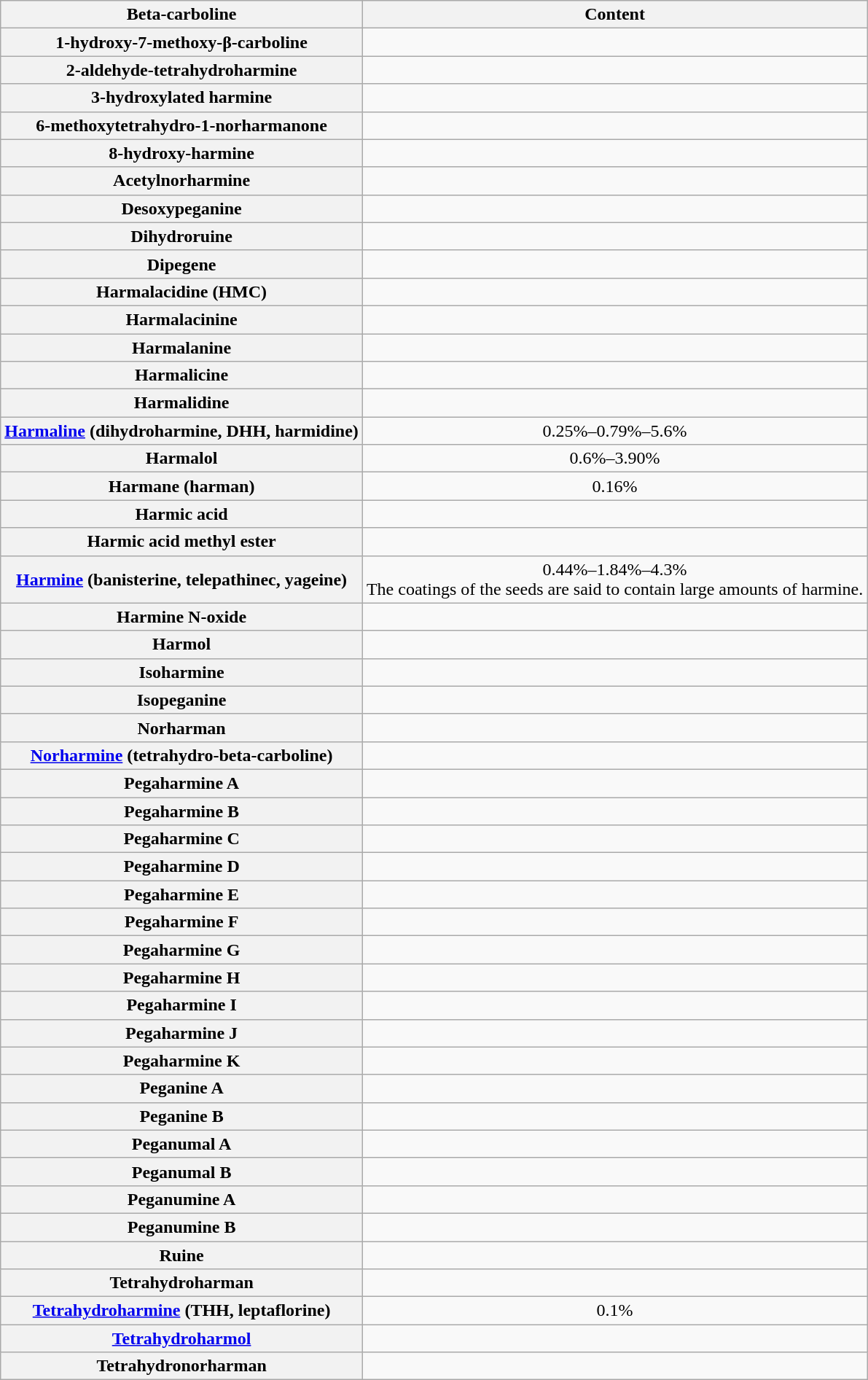<table class="wikitable sortable" style="text-align: center">
<tr>
<th>Beta-carboline</th>
<th>Content</th>
</tr>
<tr>
<th>1-hydroxy-7-methoxy-β-carboline</th>
<td></td>
</tr>
<tr>
<th>2-aldehyde-tetrahydroharmine</th>
<td></td>
</tr>
<tr>
<th>3-hydroxylated harmine</th>
<td></td>
</tr>
<tr>
<th>6-methoxytetrahydro-1-norharmanone</th>
<td></td>
</tr>
<tr>
<th>8-hydroxy-harmine</th>
<td></td>
</tr>
<tr>
<th>Acetylnorharmine</th>
<td></td>
</tr>
<tr>
<th>Desoxypeganine</th>
<td></td>
</tr>
<tr>
<th>Dihydroruine</th>
<td></td>
</tr>
<tr>
<th>Dipegene</th>
<td></td>
</tr>
<tr>
<th>Harmalacidine (HMC)</th>
<td></td>
</tr>
<tr>
<th>Harmalacinine</th>
<td></td>
</tr>
<tr>
<th>Harmalanine</th>
<td></td>
</tr>
<tr>
<th>Harmalicine</th>
<td></td>
</tr>
<tr>
<th>Harmalidine</th>
<td></td>
</tr>
<tr>
<th><a href='#'>Harmaline</a> (dihydroharmine, DHH, harmidine)</th>
<td>0.25%–0.79%–5.6%</td>
</tr>
<tr>
<th>Harmalol</th>
<td>0.6%–3.90%</td>
</tr>
<tr>
<th>Harmane (harman)</th>
<td>0.16%</td>
</tr>
<tr>
<th>Harmic acid</th>
<td></td>
</tr>
<tr>
<th>Harmic acid methyl ester</th>
<td></td>
</tr>
<tr>
<th><a href='#'>Harmine</a> (banisterine, telepathinec, yageine)</th>
<td>0.44%–1.84%–4.3%<br>The coatings of the seeds are said to contain large amounts of harmine.</td>
</tr>
<tr>
<th>Harmine N-oxide</th>
<td></td>
</tr>
<tr>
<th>Harmol</th>
<td></td>
</tr>
<tr>
<th>Isoharmine</th>
<td></td>
</tr>
<tr>
<th>Isopeganine</th>
<td></td>
</tr>
<tr>
<th>Norharman</th>
<td></td>
</tr>
<tr>
<th><a href='#'>Norharmine</a> (tetrahydro-beta-carboline)</th>
<td></td>
</tr>
<tr>
<th>Pegaharmine A</th>
<td></td>
</tr>
<tr>
<th>Pegaharmine B</th>
<td></td>
</tr>
<tr>
<th>Pegaharmine C</th>
<td></td>
</tr>
<tr>
<th>Pegaharmine D</th>
<td></td>
</tr>
<tr>
<th>Pegaharmine E</th>
<td></td>
</tr>
<tr>
<th>Pegaharmine F</th>
<td></td>
</tr>
<tr>
<th>Pegaharmine G</th>
<td></td>
</tr>
<tr>
<th>Pegaharmine H</th>
<td></td>
</tr>
<tr>
<th>Pegaharmine I</th>
<td></td>
</tr>
<tr>
<th>Pegaharmine J</th>
<td></td>
</tr>
<tr>
<th>Pegaharmine K</th>
<td></td>
</tr>
<tr>
<th>Peganine A</th>
<td></td>
</tr>
<tr>
<th>Peganine B</th>
<td></td>
</tr>
<tr>
<th>Peganumal A</th>
<td></td>
</tr>
<tr>
<th>Peganumal B</th>
<td></td>
</tr>
<tr>
<th>Peganumine A</th>
<td></td>
</tr>
<tr>
<th>Peganumine B</th>
<td></td>
</tr>
<tr>
<th>Ruine</th>
<td></td>
</tr>
<tr>
<th>Tetrahydroharman</th>
<td></td>
</tr>
<tr>
<th><a href='#'>Tetrahydroharmine</a> (THH, leptaflorine)</th>
<td>0.1%</td>
</tr>
<tr>
<th><a href='#'>Tetrahydroharmol</a></th>
<td></td>
</tr>
<tr>
<th>Tetrahydronorharman</th>
<td></td>
</tr>
</table>
